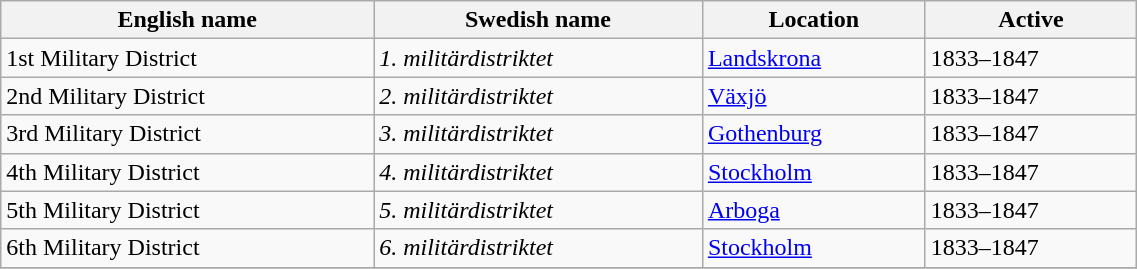<table class="wikitable" width= "60%">
<tr>
<th>English name</th>
<th>Swedish name</th>
<th>Location</th>
<th>Active</th>
</tr>
<tr>
<td>1st Military District</td>
<td><em>1. militärdistriktet</em></td>
<td><a href='#'>Landskrona</a></td>
<td>1833–1847</td>
</tr>
<tr>
<td>2nd Military District</td>
<td><em>2. militärdistriktet</em></td>
<td><a href='#'>Växjö</a></td>
<td>1833–1847</td>
</tr>
<tr>
<td>3rd Military District</td>
<td><em>3. militärdistriktet</em></td>
<td><a href='#'>Gothenburg</a></td>
<td>1833–1847</td>
</tr>
<tr>
<td>4th Military District</td>
<td><em>4. militärdistriktet</em></td>
<td><a href='#'>Stockholm</a></td>
<td>1833–1847</td>
</tr>
<tr>
<td>5th Military District</td>
<td><em>5. militärdistriktet</em></td>
<td><a href='#'>Arboga</a></td>
<td>1833–1847</td>
</tr>
<tr>
<td>6th Military District</td>
<td><em>6. militärdistriktet</em></td>
<td><a href='#'>Stockholm</a></td>
<td>1833–1847</td>
</tr>
<tr>
</tr>
</table>
